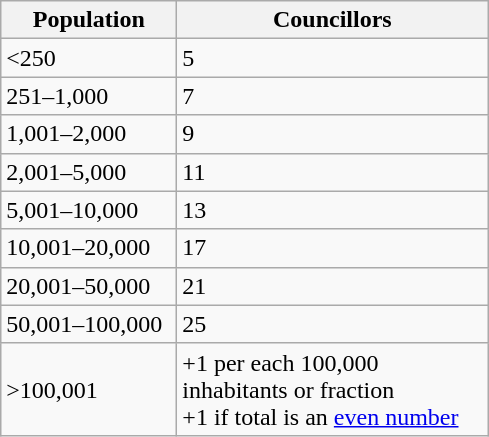<table class="wikitable" style="text-align:left;">
<tr>
<th width="110">Population</th>
<th width="200">Councillors</th>
</tr>
<tr>
<td><250</td>
<td>5</td>
</tr>
<tr>
<td>251–1,000</td>
<td>7</td>
</tr>
<tr>
<td>1,001–2,000</td>
<td>9</td>
</tr>
<tr>
<td>2,001–5,000</td>
<td>11</td>
</tr>
<tr>
<td>5,001–10,000</td>
<td>13</td>
</tr>
<tr>
<td>10,001–20,000</td>
<td>17</td>
</tr>
<tr>
<td>20,001–50,000</td>
<td>21</td>
</tr>
<tr>
<td>50,001–100,000</td>
<td>25</td>
</tr>
<tr>
<td>>100,001</td>
<td>+1 per each 100,000 inhabitants or fraction<br>+1 if total is an <a href='#'>even number</a></td>
</tr>
</table>
